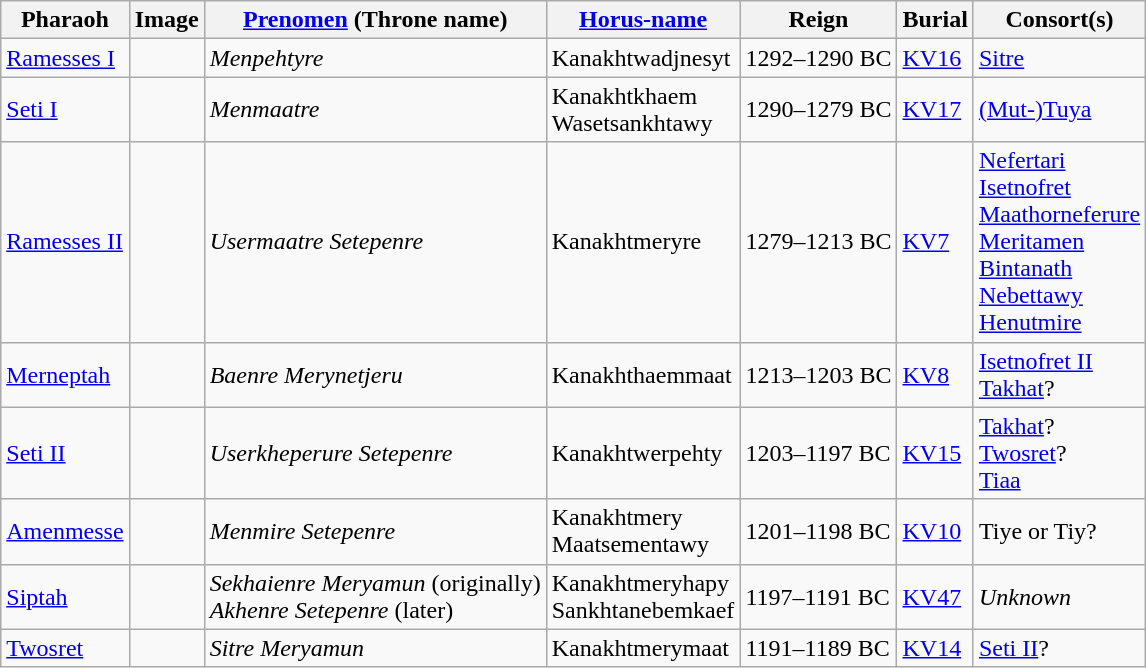<table class="wikitable sticky-header">
<tr>
<th scope="col">Pharaoh</th>
<th scope="col">Image</th>
<th scope="col"><a href='#'>Prenomen</a> (Throne name)</th>
<th scope="col" style="width:120px"><a href='#'>Horus-name</a></th>
<th scope="col" align="center">Reign</th>
<th scope="col">Burial</th>
<th scope="col">Consort(s)</th>
</tr>
<tr>
<td><a href='#'>Ramesses I</a></td>
<td></td>
<td><em>Menpehtyre</em></td>
<td>Kanakhtwadjnesyt</td>
<td>1292–1290 BC</td>
<td><a href='#'>KV16</a></td>
<td><a href='#'>Sitre</a></td>
</tr>
<tr>
<td><a href='#'>Seti I</a></td>
<td></td>
<td><em>Menmaatre</em></td>
<td>Kanakhtkhaem Wasetsankhtawy</td>
<td>1290–1279 BC</td>
<td><a href='#'>KV17</a></td>
<td><a href='#'>(Mut-)Tuya</a></td>
</tr>
<tr>
<td><a href='#'>Ramesses II</a></td>
<td></td>
<td><em>Usermaatre Setepenre</em></td>
<td>Kanakhtmeryre</td>
<td>1279–1213 BC</td>
<td><a href='#'>KV7</a></td>
<td><a href='#'>Nefertari</a> <br> <a href='#'>Isetnofret</a> <br> <a href='#'>Maathorneferure</a> <br> <a href='#'>Meritamen</a> <br> <a href='#'>Bintanath</a> <br> <a href='#'>Nebettawy</a> <br> <a href='#'>Henutmire</a></td>
</tr>
<tr>
<td><a href='#'>Merneptah</a></td>
<td></td>
<td><em>Baenre Merynetjeru</em></td>
<td>Kanakhthaemmaat</td>
<td>1213–1203 BC</td>
<td><a href='#'>KV8</a></td>
<td><a href='#'>Isetnofret II</a> <br> <a href='#'>Takhat</a>?</td>
</tr>
<tr>
<td><a href='#'>Seti II</a></td>
<td></td>
<td><em>Userkheperure Setepenre</em></td>
<td>Kanakhtwerpehty</td>
<td>1203–1197 BC</td>
<td><a href='#'>KV15</a></td>
<td><a href='#'>Takhat</a>? <br> <a href='#'>Twosret</a>? <br> <a href='#'>Tiaa</a></td>
</tr>
<tr>
<td><a href='#'>Amenmesse</a></td>
<td></td>
<td><em>Menmire Setepenre</em></td>
<td>Kanakhtmery Maatsementawy</td>
<td>1201–1198 BC</td>
<td><a href='#'>KV10</a></td>
<td>Tiye or Tiy?</td>
</tr>
<tr>
<td><a href='#'>Siptah</a></td>
<td></td>
<td><em>Sekhaienre Meryamun</em> (originally) <br> <em>Akhenre Setepenre</em> (later)</td>
<td>Kanakhtmeryhapy Sankhtanebemkaef</td>
<td>1197–1191 BC</td>
<td><a href='#'>KV47</a></td>
<td><em>Unknown</em></td>
</tr>
<tr>
<td><a href='#'>Twosret</a></td>
<td></td>
<td><em>Sitre Meryamun</em></td>
<td>Kanakhtmerymaat</td>
<td>1191–1189 BC</td>
<td><a href='#'>KV14</a></td>
<td><a href='#'>Seti II</a>?</td>
</tr>
</table>
